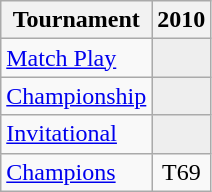<table class="wikitable" style="text-align:center;">
<tr>
<th>Tournament</th>
<th>2010</th>
</tr>
<tr>
<td align="left"><a href='#'>Match Play</a></td>
<td style="background:#eeeeee;"></td>
</tr>
<tr>
<td align="left"><a href='#'>Championship</a></td>
<td style="background:#eeeeee;"></td>
</tr>
<tr>
<td align="left"><a href='#'>Invitational</a></td>
<td style="background:#eeeeee;"></td>
</tr>
<tr>
<td align="left"><a href='#'>Champions</a></td>
<td>T69</td>
</tr>
</table>
